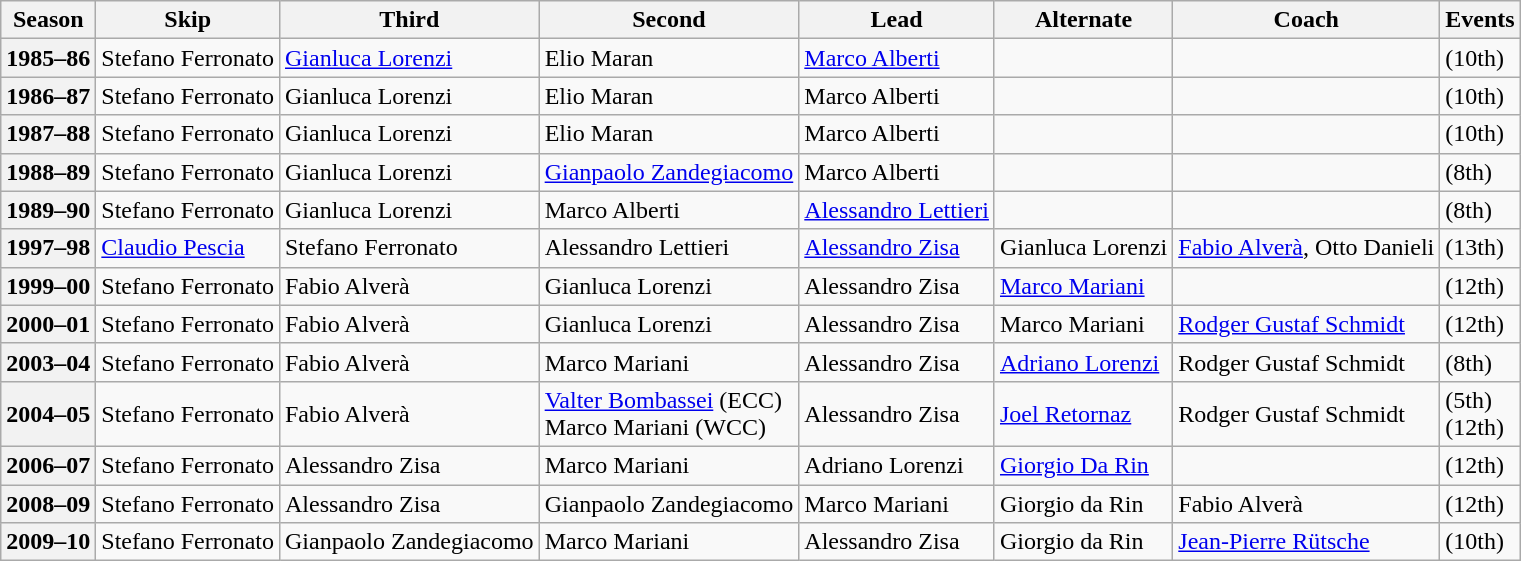<table class="wikitable">
<tr>
<th scope="col">Season</th>
<th scope="col">Skip</th>
<th scope="col">Third</th>
<th scope="col">Second</th>
<th scope="col">Lead</th>
<th scope="col">Alternate</th>
<th scope="col">Coach</th>
<th scope="col">Events</th>
</tr>
<tr>
<th scope="row">1985–86</th>
<td>Stefano Ferronato</td>
<td><a href='#'>Gianluca Lorenzi</a></td>
<td>Elio Maran</td>
<td><a href='#'>Marco Alberti</a></td>
<td></td>
<td></td>
<td> (10th)</td>
</tr>
<tr>
<th scope="row">1986–87</th>
<td>Stefano Ferronato</td>
<td>Gianluca Lorenzi</td>
<td>Elio Maran</td>
<td>Marco Alberti</td>
<td></td>
<td></td>
<td> (10th)</td>
</tr>
<tr>
<th scope="row">1987–88</th>
<td>Stefano Ferronato</td>
<td>Gianluca Lorenzi</td>
<td>Elio Maran</td>
<td>Marco Alberti</td>
<td></td>
<td></td>
<td> (10th)</td>
</tr>
<tr>
<th scope="row">1988–89</th>
<td>Stefano Ferronato</td>
<td>Gianluca Lorenzi</td>
<td><a href='#'>Gianpaolo Zandegiacomo</a></td>
<td>Marco Alberti</td>
<td></td>
<td></td>
<td> (8th)</td>
</tr>
<tr>
<th scope="row">1989–90</th>
<td>Stefano Ferronato</td>
<td>Gianluca Lorenzi</td>
<td>Marco Alberti</td>
<td><a href='#'>Alessandro Lettieri</a></td>
<td></td>
<td></td>
<td> (8th)</td>
</tr>
<tr>
<th scope="row">1997–98</th>
<td><a href='#'>Claudio Pescia</a></td>
<td>Stefano Ferronato</td>
<td>Alessandro Lettieri</td>
<td><a href='#'>Alessandro Zisa</a></td>
<td>Gianluca Lorenzi</td>
<td><a href='#'>Fabio Alverà</a>, Otto Danieli</td>
<td> (13th)</td>
</tr>
<tr>
<th scope="row">1999–00</th>
<td>Stefano Ferronato</td>
<td>Fabio Alverà</td>
<td>Gianluca Lorenzi</td>
<td>Alessandro Zisa</td>
<td><a href='#'>Marco Mariani</a></td>
<td></td>
<td> (12th)</td>
</tr>
<tr>
<th scope="row">2000–01</th>
<td>Stefano Ferronato</td>
<td>Fabio Alverà</td>
<td>Gianluca Lorenzi</td>
<td>Alessandro Zisa</td>
<td>Marco Mariani</td>
<td><a href='#'>Rodger Gustaf Schmidt</a></td>
<td> (12th)</td>
</tr>
<tr>
<th scope="row">2003–04</th>
<td>Stefano Ferronato</td>
<td>Fabio Alverà</td>
<td>Marco Mariani</td>
<td>Alessandro Zisa</td>
<td><a href='#'>Adriano Lorenzi</a></td>
<td>Rodger Gustaf Schmidt</td>
<td> (8th)</td>
</tr>
<tr>
<th scope="row">2004–05</th>
<td>Stefano Ferronato</td>
<td>Fabio Alverà</td>
<td><a href='#'>Valter Bombassei</a> (ECC)<br>Marco Mariani (WCC)</td>
<td>Alessandro Zisa</td>
<td><a href='#'>Joel Retornaz</a></td>
<td>Rodger Gustaf Schmidt</td>
<td> (5th)<br> (12th)</td>
</tr>
<tr>
<th scope="row">2006–07</th>
<td>Stefano Ferronato</td>
<td>Alessandro Zisa</td>
<td>Marco Mariani</td>
<td>Adriano Lorenzi</td>
<td><a href='#'>Giorgio Da Rin</a></td>
<td></td>
<td> (12th)</td>
</tr>
<tr>
<th scope="row">2008–09</th>
<td>Stefano Ferronato</td>
<td>Alessandro Zisa</td>
<td>Gianpaolo Zandegiacomo</td>
<td>Marco Mariani</td>
<td>Giorgio da Rin</td>
<td>Fabio Alverà</td>
<td> (12th)</td>
</tr>
<tr>
<th scope="row">2009–10</th>
<td>Stefano Ferronato</td>
<td>Gianpaolo Zandegiacomo</td>
<td>Marco Mariani</td>
<td>Alessandro Zisa</td>
<td>Giorgio da Rin</td>
<td><a href='#'>Jean-Pierre Rütsche</a></td>
<td> (10th)</td>
</tr>
</table>
